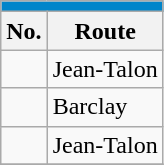<table align=center class="wikitable">
<tr>
<th style="background: #0085CA; font-size:100%; color:#FFFFFF;"colspan="4"><a href='#'></a></th>
</tr>
<tr>
<th>No.</th>
<th>Route</th>
</tr>
<tr>
<td></td>
<td>Jean-Talon</td>
</tr>
<tr>
<td></td>
<td>Barclay</td>
</tr>
<tr>
<td {{Avoid wrap> </td>
<td>Jean-Talon</td>
</tr>
<tr>
</tr>
</table>
